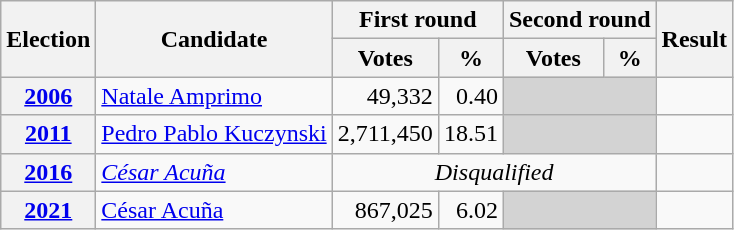<table class=wikitable style=text-align:right>
<tr>
<th rowspan="2">Election</th>
<th rowspan="2">Candidate</th>
<th colspan="2" scope="col">First round</th>
<th colspan="2">Second round</th>
<th rowspan="2">Result</th>
</tr>
<tr>
<th>Votes</th>
<th>%</th>
<th>Votes</th>
<th>%</th>
</tr>
<tr>
<th><a href='#'>2006</a></th>
<td align=left><a href='#'>Natale Amprimo</a></td>
<td>49,332</td>
<td>0.40</td>
<td bgcolor=lightgrey colspan=2></td>
<td></td>
</tr>
<tr>
<th><a href='#'>2011</a></th>
<td align=left><a href='#'>Pedro Pablo Kuczynski</a></td>
<td>2,711,450</td>
<td>18.51</td>
<td bgcolor=lightgrey colspan=2></td>
<td></td>
</tr>
<tr>
<th><a href='#'>2016</a></th>
<td align=left><em><a href='#'>César Acuña</a></em></td>
<td align=center colspan=4><em>Disqualified</em></td>
<td></td>
</tr>
<tr>
<th><a href='#'>2021</a></th>
<td align=left><a href='#'>César Acuña</a></td>
<td>867,025</td>
<td>6.02</td>
<td bgcolor=lightgrey colspan=2></td>
<td></td>
</tr>
</table>
